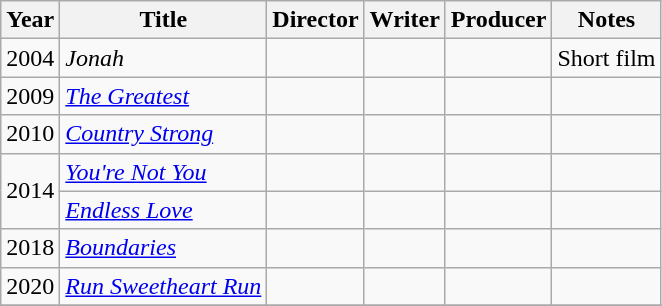<table class="wikitable">
<tr>
<th>Year</th>
<th>Title</th>
<th>Director</th>
<th>Writer</th>
<th>Producer</th>
<th>Notes</th>
</tr>
<tr>
<td>2004</td>
<td><em>Jonah</em></td>
<td></td>
<td></td>
<td></td>
<td>Short film</td>
</tr>
<tr>
<td>2009</td>
<td><em><a href='#'>The Greatest</a></em></td>
<td></td>
<td></td>
<td></td>
<td></td>
</tr>
<tr>
<td>2010</td>
<td><em><a href='#'>Country Strong</a></em></td>
<td></td>
<td></td>
<td></td>
<td></td>
</tr>
<tr>
<td rowspan="2">2014</td>
<td><em><a href='#'>You're Not You</a></em></td>
<td></td>
<td></td>
<td></td>
<td></td>
</tr>
<tr>
<td><em><a href='#'>Endless Love</a></em></td>
<td></td>
<td></td>
<td></td>
<td></td>
</tr>
<tr>
<td>2018</td>
<td><em><a href='#'>Boundaries</a></em></td>
<td></td>
<td></td>
<td></td>
<td></td>
</tr>
<tr>
<td>2020</td>
<td><em><a href='#'>Run Sweetheart Run</a></em></td>
<td></td>
<td></td>
<td></td>
<td></td>
</tr>
<tr>
</tr>
</table>
